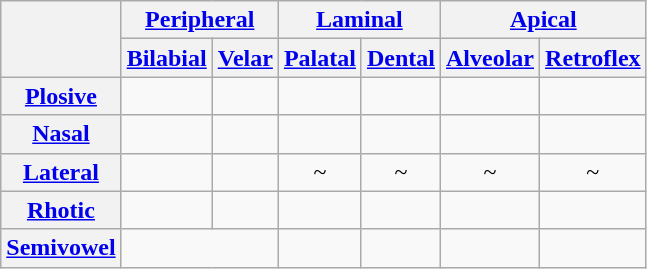<table class="wikitable" style="text-align: center;">
<tr>
<th rowspan=2></th>
<th colspan=2><a href='#'>Peripheral</a></th>
<th colspan=2><a href='#'>Laminal</a></th>
<th colspan=2><a href='#'>Apical</a></th>
</tr>
<tr>
<th><a href='#'>Bilabial</a></th>
<th><a href='#'>Velar</a></th>
<th><a href='#'>Palatal</a></th>
<th><a href='#'>Dental</a></th>
<th><a href='#'>Alveolar</a></th>
<th><a href='#'>Retroflex</a></th>
</tr>
<tr>
<th><a href='#'>Plosive</a></th>
<td></td>
<td></td>
<td></td>
<td></td>
<td></td>
<td></td>
</tr>
<tr>
<th><a href='#'>Nasal</a></th>
<td></td>
<td></td>
<td></td>
<td></td>
<td></td>
<td></td>
</tr>
<tr>
<th><a href='#'>Lateral</a></th>
<td></td>
<td></td>
<td> ~ </td>
<td> ~ </td>
<td> ~ </td>
<td> ~ </td>
</tr>
<tr>
<th><a href='#'>Rhotic</a></th>
<td></td>
<td></td>
<td></td>
<td></td>
<td></td>
<td></td>
</tr>
<tr>
<th><a href='#'>Semivowel</a></th>
<td colspan=2></td>
<td></td>
<td></td>
<td></td>
<td></td>
</tr>
</table>
